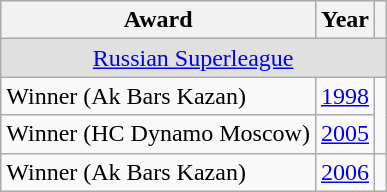<table class="wikitable">
<tr>
<th>Award</th>
<th>Year</th>
<th></th>
</tr>
<tr ALIGN="center" bgcolor="#e0e0e0">
<td colspan="3"><a href='#'>Russian Superleague</a></td>
</tr>
<tr>
<td>Winner (Ak Bars Kazan)</td>
<td><a href='#'>1998</a></td>
</tr>
<tr>
<td>Winner (HC Dynamo Moscow)</td>
<td><a href='#'>2005</a></td>
</tr>
<tr>
<td>Winner (Ak Bars Kazan)</td>
<td><a href='#'>2006</a></td>
<td></td>
</tr>
</table>
